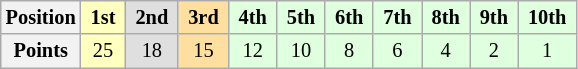<table class="wikitable" style="font-size:85%; text-align:center">
<tr>
<th>Position</th>
<td style="background:#ffffbf"> <strong>1st</strong> </td>
<td style="background:#dfdfdf"> <strong>2nd</strong> </td>
<td style="background:#ffdf9f"> <strong>3rd</strong> </td>
<td style="background:#dfffdf"> <strong>4th</strong> </td>
<td style="background:#dfffdf"> <strong>5th</strong> </td>
<td style="background:#dfffdf"> <strong>6th</strong> </td>
<td style="background:#dfffdf"> <strong>7th</strong> </td>
<td style="background:#dfffdf"> <strong>8th</strong> </td>
<td style="background:#dfffdf"> <strong>9th</strong> </td>
<td style="background:#dfffdf"> <strong>10th</strong> </td>
</tr>
<tr>
<th>Points</th>
<td style="background:#ffffbf">25</td>
<td style="background:#dfdfdf">18</td>
<td style="background:#ffdf9f">15</td>
<td style="background:#dfffdf">12</td>
<td style="background:#dfffdf">10</td>
<td style="background:#dfffdf">8</td>
<td style="background:#dfffdf">6</td>
<td style="background:#dfffdf">4</td>
<td style="background:#dfffdf">2</td>
<td style="background:#dfffdf">1</td>
</tr>
</table>
